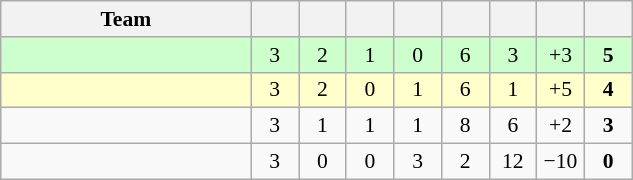<table class="wikitable" style="text-align: center; font-size:90% ">
<tr>
<th width=160>Team</th>
<th width=25></th>
<th width=25></th>
<th width=25></th>
<th width=25></th>
<th width=25></th>
<th width=25></th>
<th width=25></th>
<th width=25></th>
</tr>
<tr bgcolor=ccffcc>
<td align=left></td>
<td>3</td>
<td>2</td>
<td>1</td>
<td>0</td>
<td>6</td>
<td>3</td>
<td>+3</td>
<td><strong>5</strong></td>
</tr>
<tr bgcolor=ffffcc>
<td align=left></td>
<td>3</td>
<td>2</td>
<td>0</td>
<td>1</td>
<td>6</td>
<td>1</td>
<td>+5</td>
<td><strong>4</strong></td>
</tr>
<tr>
<td align=left></td>
<td>3</td>
<td>1</td>
<td>1</td>
<td>1</td>
<td>8</td>
<td>6</td>
<td>+2</td>
<td><strong>3</strong></td>
</tr>
<tr>
<td align=left></td>
<td>3</td>
<td>0</td>
<td>0</td>
<td>3</td>
<td>2</td>
<td>12</td>
<td>−10</td>
<td><strong>0</strong></td>
</tr>
</table>
